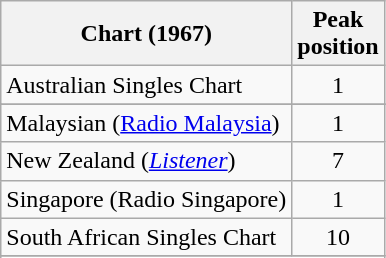<table class="wikitable">
<tr>
<th>Chart (1967)</th>
<th>Peak<br>position</th>
</tr>
<tr>
<td>Australian Singles Chart</td>
<td align=center>1</td>
</tr>
<tr>
</tr>
<tr>
<td>Malaysian (<a href='#'>Radio Malaysia</a>)</td>
<td align=center>1</td>
</tr>
<tr>
<td>New Zealand (<em><a href='#'>Listener</a></em>)</td>
<td align=center>7</td>
</tr>
<tr>
<td>Singapore (Radio Singapore)</td>
<td align=center>1</td>
</tr>
<tr>
<td>South African Singles Chart</td>
<td align=center>10</td>
</tr>
<tr>
</tr>
<tr>
</tr>
<tr>
</tr>
</table>
